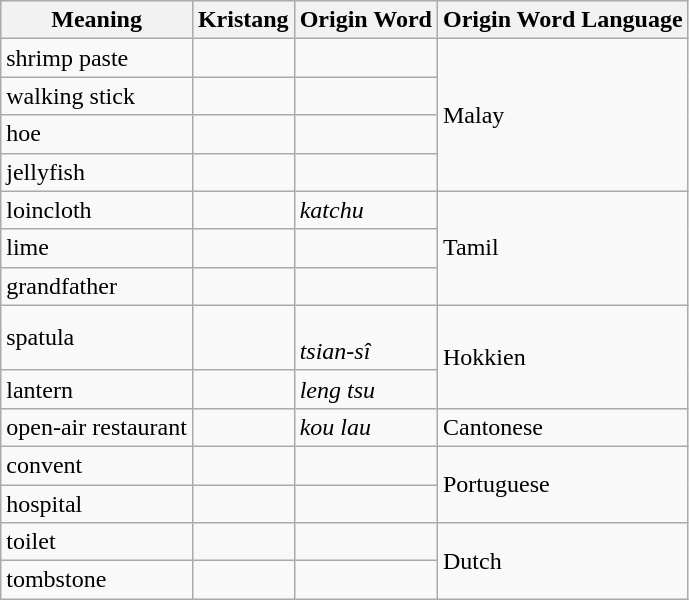<table class="wikitable">
<tr>
<th>Meaning</th>
<th>Kristang</th>
<th>Origin Word</th>
<th>Origin Word Language</th>
</tr>
<tr>
<td>shrimp paste</td>
<td></td>
<td></td>
<td rowspan="4">Malay</td>
</tr>
<tr>
<td>walking stick</td>
<td></td>
<td></td>
</tr>
<tr>
<td>hoe</td>
<td></td>
<td></td>
</tr>
<tr>
<td>jellyfish</td>
<td></td>
<td></td>
</tr>
<tr>
<td>loincloth</td>
<td></td>
<td><em>katchu</em></td>
<td rowspan="3">Tamil</td>
</tr>
<tr>
<td>lime</td>
<td></td>
<td><br></td>
</tr>
<tr>
<td>grandfather</td>
<td></td>
<td><br></td>
</tr>
<tr>
<td>spatula</td>
<td></td>
<td><br><em>tsian-sî</em></td>
<td rowspan="2">Hokkien</td>
</tr>
<tr>
<td>lantern</td>
<td></td>
<td><em>leng tsu</em></td>
</tr>
<tr>
<td>open-air restaurant</td>
<td></td>
<td><em>kou lau</em></td>
<td>Cantonese</td>
</tr>
<tr>
<td>convent</td>
<td></td>
<td></td>
<td rowspan="2">Portuguese</td>
</tr>
<tr>
<td>hospital</td>
<td></td>
<td></td>
</tr>
<tr>
<td>toilet</td>
<td></td>
<td></td>
<td rowspan="2">Dutch</td>
</tr>
<tr>
<td>tombstone</td>
<td></td>
<td></td>
</tr>
</table>
